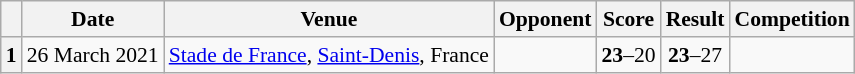<table class="wikitable plainrowheaders" style="font-size:90%;">
<tr>
<th scope=col></th>
<th scope=col data-sort-type=date>Date</th>
<th scope=col>Venue</th>
<th scope=col>Opponent</th>
<th scope=col>Score</th>
<th scope=col>Result</th>
<th scope=col>Competition</th>
</tr>
<tr>
<th scope=row>1</th>
<td>26 March 2021</td>
<td><a href='#'>Stade de France</a>, <a href='#'>Saint-Denis</a>, France</td>
<td></td>
<td align=center><strong>23</strong>–20</td>
<td align=center><strong>23</strong>–27</td>
<td></td>
</tr>
</table>
